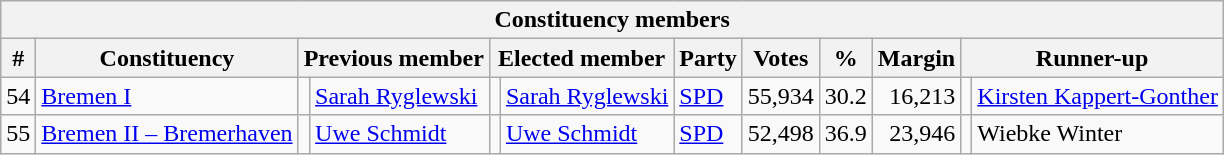<table class="wikitable sortable" style="text-align:right">
<tr>
<th colspan="12">Constituency members</th>
</tr>
<tr>
<th>#</th>
<th>Constituency</th>
<th colspan="2">Previous member</th>
<th colspan="2">Elected member</th>
<th>Party</th>
<th>Votes</th>
<th>%</th>
<th>Margin</th>
<th colspan="2">Runner-up</th>
</tr>
<tr>
<td>54</td>
<td align=left><a href='#'>Bremen I</a></td>
<td bgcolor=></td>
<td align=left><a href='#'>Sarah Ryglewski</a></td>
<td bgcolor=></td>
<td align=left><a href='#'>Sarah Ryglewski</a></td>
<td align=left><a href='#'>SPD</a></td>
<td>55,934</td>
<td>30.2</td>
<td>16,213</td>
<td bgcolor=></td>
<td align=left><a href='#'>Kirsten Kappert-Gonther</a></td>
</tr>
<tr>
<td>55</td>
<td align=left><a href='#'>Bremen II – Bremerhaven</a></td>
<td bgcolor=></td>
<td align=left><a href='#'>Uwe Schmidt</a></td>
<td bgcolor=></td>
<td align=left><a href='#'>Uwe Schmidt</a></td>
<td align=left><a href='#'>SPD</a></td>
<td>52,498</td>
<td>36.9</td>
<td>23,946</td>
<td bgcolor=></td>
<td align=left>Wiebke Winter</td>
</tr>
</table>
